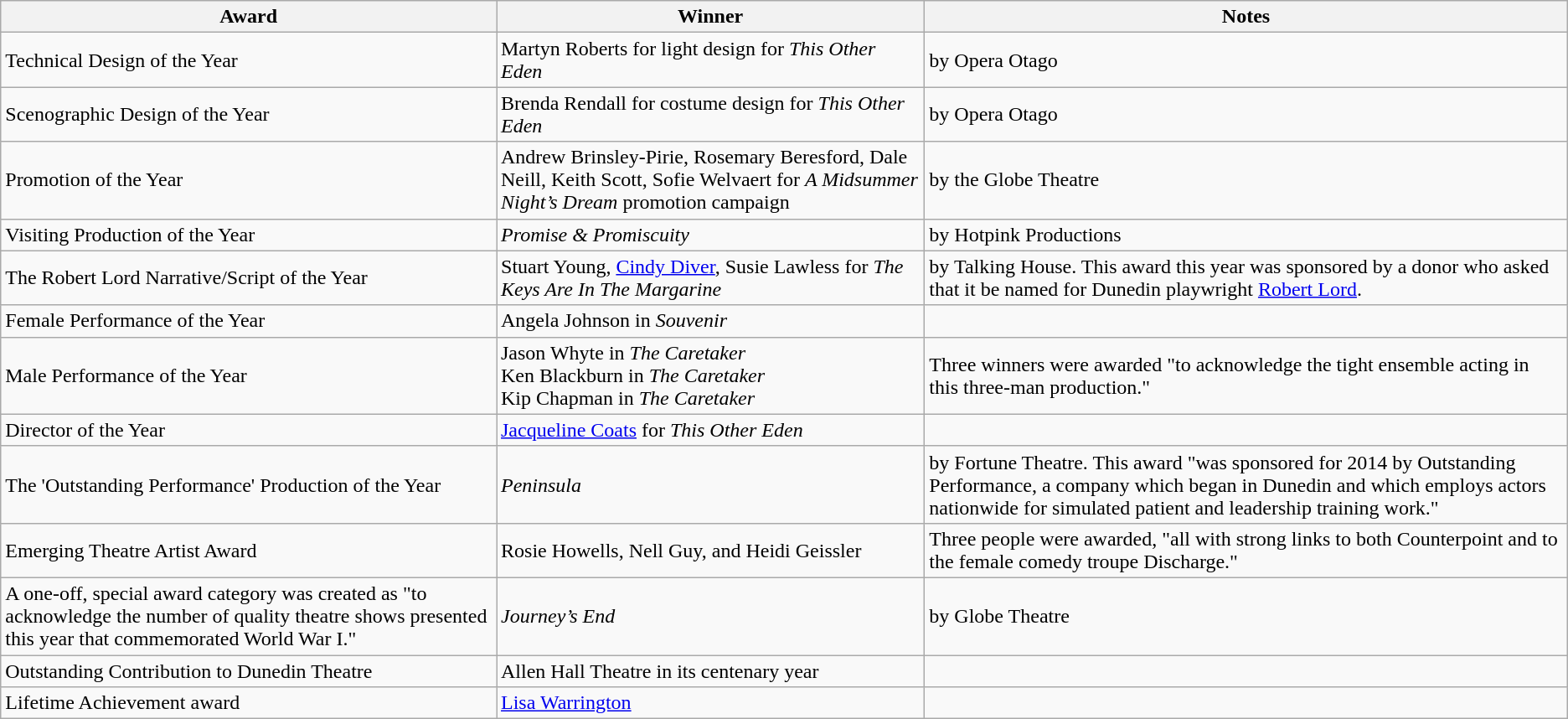<table class="wikitable">
<tr>
<th>Award</th>
<th>Winner</th>
<th>Notes</th>
</tr>
<tr>
<td>Technical Design of the Year</td>
<td>Martyn Roberts for light design for <em>This Other Eden</em></td>
<td>by Opera Otago </td>
</tr>
<tr>
<td>Scenographic Design of the Year</td>
<td>Brenda Rendall for costume design for <em>This Other Eden</em></td>
<td>by Opera Otago </td>
</tr>
<tr>
<td>Promotion of the Year</td>
<td>Andrew Brinsley-Pirie, Rosemary Beresford, Dale Neill, Keith Scott, Sofie Welvaert for <em>A Midsummer Night’s Dream</em> promotion campaign</td>
<td>by the Globe Theatre</td>
</tr>
<tr>
<td>Visiting Production of the Year</td>
<td><em>Promise & Promiscuity</em></td>
<td>by Hotpink Productions </td>
</tr>
<tr>
<td>The Robert Lord Narrative/Script of the Year</td>
<td>Stuart Young, <a href='#'>Cindy Diver</a>, Susie Lawless for <em>The Keys Are In The Margarine</em></td>
<td>by Talking House. This award this year was sponsored by a donor who asked that it be named for Dunedin playwright <a href='#'>Robert Lord</a>.</td>
</tr>
<tr>
<td>Female Performance of the Year</td>
<td>Angela Johnson in <em>Souvenir</em></td>
<td></td>
</tr>
<tr>
<td>Male Performance of the Year</td>
<td>Jason Whyte in <em>The Caretaker</em><br>Ken Blackburn  in <em>The Caretaker</em><br>Kip Chapman in <em>The Caretaker</em></td>
<td>Three winners were awarded "to acknowledge the tight ensemble acting in this three-man production."</td>
</tr>
<tr>
<td>Director of the Year</td>
<td><a href='#'>Jacqueline Coats</a> for <em>This Other Eden</em></td>
<td></td>
</tr>
<tr>
<td>The 'Outstanding Performance' Production of the Year</td>
<td><em>Peninsula</em></td>
<td>by Fortune Theatre. This award "was sponsored for 2014 by Outstanding Performance, a company which began in Dunedin and which employs actors nationwide for simulated patient and leadership training work."</td>
</tr>
<tr>
<td>Emerging Theatre Artist Award</td>
<td>Rosie Howells, Nell Guy, and Heidi Geissler</td>
<td>Three people were awarded, "all with strong links to both Counterpoint and to the female comedy troupe Discharge."</td>
</tr>
<tr>
<td>A one-off, special award category was created as "to acknowledge the number of quality theatre shows presented this year that commemorated World War I."</td>
<td><em>Journey’s End</em></td>
<td>by Globe Theatre</td>
</tr>
<tr>
<td>Outstanding Contribution to Dunedin Theatre</td>
<td>Allen Hall Theatre in its centenary year</td>
<td></td>
</tr>
<tr>
<td>Lifetime Achievement award</td>
<td><a href='#'>Lisa Warrington</a> </td>
<td></td>
</tr>
</table>
